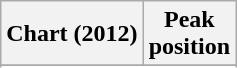<table class="wikitable sortable">
<tr>
<th>Chart (2012)</th>
<th>Peak<br>position</th>
</tr>
<tr>
</tr>
<tr>
</tr>
<tr>
</tr>
<tr>
</tr>
</table>
